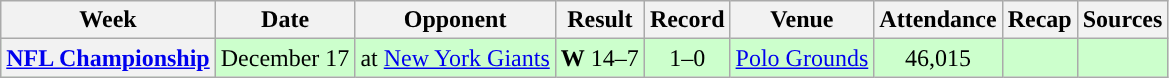<table class="wikitable" style="text-align:center">
<tr>
<th>Week</th>
<th>Date</th>
<th>Opponent</th>
<th>Result</th>
<th>Record</th>
<th>Venue</th>
<th>Attendance</th>
<th>Recap</th>
<th>Sources</th>
</tr>
<tr style="background:#cfc">
<th><a href='#'>NFL Championship</a></th>
<td>December 17</td>
<td>at <a href='#'>New York Giants</a></td>
<td><strong>W</strong> 14–7</td>
<td>1–0</td>
<td><a href='#'>Polo Grounds</a></td>
<td>46,015</td>
<td></td>
<td></td>
</tr>
</table>
